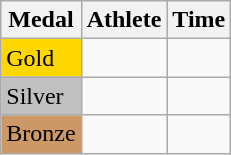<table class="wikitable">
<tr>
<th>Medal</th>
<th>Athlete</th>
<th>Time</th>
</tr>
<tr>
<td bgcolor="gold">Gold</td>
<td></td>
<td></td>
</tr>
<tr>
<td bgcolor="silver">Silver</td>
<td></td>
<td></td>
</tr>
<tr>
<td bgcolor="CC9966">Bronze</td>
<td></td>
<td></td>
</tr>
</table>
